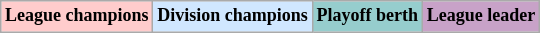<table class="wikitable"  style="text-align:center; font-size:75%;">
<tr>
<td style="background:#fcc;"><strong>League champions</strong></td>
<td style="background:#d0e7ff;"><strong>Division champions</strong></td>
<td style="background:#96cdcd;"><strong>Playoff berth</strong></td>
<td style="background:#c8a2c8;"><strong>League leader</strong></td>
</tr>
</table>
